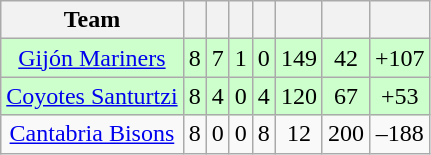<table class="wikitable sortable" style="text-align: center;">
<tr>
<th>Team</th>
<th></th>
<th></th>
<th></th>
<th></th>
<th></th>
<th></th>
<th></th>
</tr>
<tr bgcolor=ccffcc>
<td><a href='#'>Gijón Mariners</a></td>
<td>8</td>
<td>7</td>
<td>1</td>
<td>0</td>
<td>149</td>
<td>42</td>
<td>+107</td>
</tr>
<tr bgcolor=ccffcc>
<td><a href='#'>Coyotes Santurtzi</a></td>
<td>8</td>
<td>4</td>
<td>0</td>
<td>4</td>
<td>120</td>
<td>67</td>
<td>+53</td>
</tr>
<tr>
<td><a href='#'>Cantabria Bisons</a></td>
<td>8</td>
<td>0</td>
<td>0</td>
<td>8</td>
<td>12</td>
<td>200</td>
<td>–188</td>
</tr>
</table>
